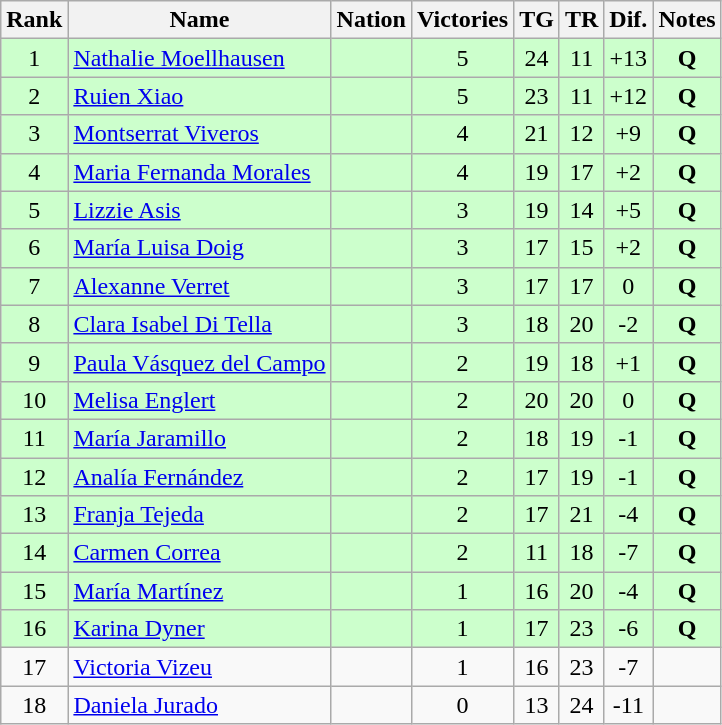<table class="wikitable sortable" style="text-align:center">
<tr>
<th>Rank</th>
<th>Name</th>
<th>Nation</th>
<th>Victories</th>
<th>TG</th>
<th>TR</th>
<th>Dif.</th>
<th>Notes</th>
</tr>
<tr style="background:#cfc">
<td>1</td>
<td align=left><a href='#'>Nathalie Moellhausen</a></td>
<td align=left></td>
<td>5</td>
<td>24</td>
<td>11</td>
<td>+13</td>
<td><strong>Q</strong></td>
</tr>
<tr style="background:#cfc">
<td>2</td>
<td align=left><a href='#'>Ruien Xiao</a></td>
<td align=left></td>
<td>5</td>
<td>23</td>
<td>11</td>
<td>+12</td>
<td><strong>Q</strong></td>
</tr>
<tr style="background:#cfc">
<td>3</td>
<td align=left><a href='#'>Montserrat Viveros</a></td>
<td align=left></td>
<td>4</td>
<td>21</td>
<td>12</td>
<td>+9</td>
<td><strong>Q</strong></td>
</tr>
<tr style="background:#cfc">
<td>4</td>
<td align=left><a href='#'>Maria Fernanda Morales</a></td>
<td align=left></td>
<td>4</td>
<td>19</td>
<td>17</td>
<td>+2</td>
<td><strong>Q</strong></td>
</tr>
<tr style="background:#cfc">
<td>5</td>
<td align=left><a href='#'>Lizzie Asis</a></td>
<td align=left></td>
<td>3</td>
<td>19</td>
<td>14</td>
<td>+5</td>
<td><strong>Q</strong></td>
</tr>
<tr style="background:#cfc">
<td>6</td>
<td align=left><a href='#'>María Luisa Doig</a></td>
<td align=left></td>
<td>3</td>
<td>17</td>
<td>15</td>
<td>+2</td>
<td><strong>Q</strong></td>
</tr>
<tr style="background:#cfc">
<td>7</td>
<td align=left><a href='#'>Alexanne Verret</a></td>
<td align=left></td>
<td>3</td>
<td>17</td>
<td>17</td>
<td>0</td>
<td><strong>Q</strong></td>
</tr>
<tr style="background:#cfc">
<td>8</td>
<td align=left><a href='#'>Clara Isabel Di Tella</a></td>
<td align=left></td>
<td>3</td>
<td>18</td>
<td>20</td>
<td>-2</td>
<td><strong>Q</strong></td>
</tr>
<tr style="background:#cfc">
<td>9</td>
<td align=left><a href='#'>Paula Vásquez del Campo</a></td>
<td align=left></td>
<td>2</td>
<td>19</td>
<td>18</td>
<td>+1</td>
<td><strong>Q</strong></td>
</tr>
<tr style="background:#cfc">
<td>10</td>
<td align=left><a href='#'>Melisa Englert</a></td>
<td align=left></td>
<td>2</td>
<td>20</td>
<td>20</td>
<td>0</td>
<td><strong>Q</strong></td>
</tr>
<tr style="background:#cfc">
<td>11</td>
<td align=left><a href='#'>María Jaramillo</a></td>
<td align=left></td>
<td>2</td>
<td>18</td>
<td>19</td>
<td>-1</td>
<td><strong>Q</strong></td>
</tr>
<tr style="background:#cfc">
<td>12</td>
<td align=left><a href='#'>Analía Fernández</a></td>
<td align=left></td>
<td>2</td>
<td>17</td>
<td>19</td>
<td>-1</td>
<td><strong>Q</strong></td>
</tr>
<tr style="background:#cfc">
<td>13</td>
<td align=left><a href='#'>Franja Tejeda</a></td>
<td align=left></td>
<td>2</td>
<td>17</td>
<td>21</td>
<td>-4</td>
<td><strong>Q</strong></td>
</tr>
<tr style="background:#cfc">
<td>14</td>
<td align=left><a href='#'>Carmen Correa</a></td>
<td align=left></td>
<td>2</td>
<td>11</td>
<td>18</td>
<td>-7</td>
<td><strong>Q</strong></td>
</tr>
<tr style="background:#cfc">
<td>15</td>
<td align=left><a href='#'>María Martínez</a></td>
<td align=left></td>
<td>1</td>
<td>16</td>
<td>20</td>
<td>-4</td>
<td><strong>Q</strong></td>
</tr>
<tr style="background:#cfc">
<td>16</td>
<td align=left><a href='#'>Karina Dyner</a></td>
<td align=left></td>
<td>1</td>
<td>17</td>
<td>23</td>
<td>-6</td>
<td><strong>Q</strong></td>
</tr>
<tr>
<td>17</td>
<td align=left><a href='#'>Victoria Vizeu</a></td>
<td align=left></td>
<td>1</td>
<td>16</td>
<td>23</td>
<td>-7</td>
<td></td>
</tr>
<tr>
<td>18</td>
<td align=left><a href='#'>Daniela Jurado</a></td>
<td align=left></td>
<td>0</td>
<td>13</td>
<td>24</td>
<td>-11</td>
<td></td>
</tr>
</table>
